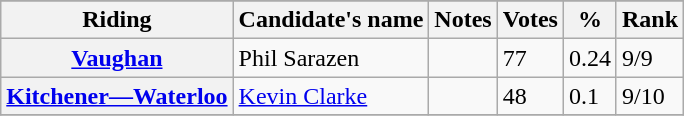<table class="wikitable sortable plainrowheaders">
<tr>
</tr>
<tr>
<th scope="col">Riding</th>
<th scope="col">Candidate's name</th>
<th scope="col">Notes</th>
<th scope="col">Votes</th>
<th scope="col">%</th>
<th scope="col">Rank</th>
</tr>
<tr>
<th scope="row"><a href='#'>Vaughan</a></th>
<td>Phil Sarazen</td>
<td></td>
<td>77</td>
<td>0.24</td>
<td>9/9</td>
</tr>
<tr>
<th scope="row"><a href='#'>Kitchener—Waterloo</a></th>
<td><a href='#'>Kevin Clarke</a></td>
<td></td>
<td>48</td>
<td>0.1</td>
<td>9/10</td>
</tr>
<tr>
</tr>
</table>
